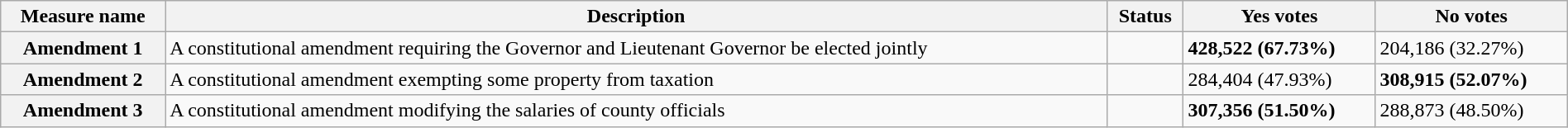<table class="wikitable sortable plainrowheaders" style="width:100%">
<tr>
<th scope="col">Measure name</th>
<th class="unsortable" scope="col">Description</th>
<th scope="col">Status</th>
<th scope="col">Yes votes</th>
<th scope="col">No votes</th>
</tr>
<tr>
<th scope="row">Amendment 1</th>
<td>A constitutional amendment requiring the Governor and Lieutenant Governor be elected jointly</td>
<td></td>
<td><strong>428,522 (67.73%)</strong></td>
<td>204,186 (32.27%)</td>
</tr>
<tr>
<th scope="row">Amendment 2</th>
<td>A constitutional amendment exempting some property from taxation</td>
<td></td>
<td>284,404 (47.93%)</td>
<td><strong>308,915 (52.07%)</strong></td>
</tr>
<tr>
<th scope="row">Amendment 3</th>
<td>A constitutional amendment modifying the salaries of county officials</td>
<td></td>
<td><strong>307,356 (51.50%)</strong></td>
<td>288,873 (48.50%)</td>
</tr>
</table>
